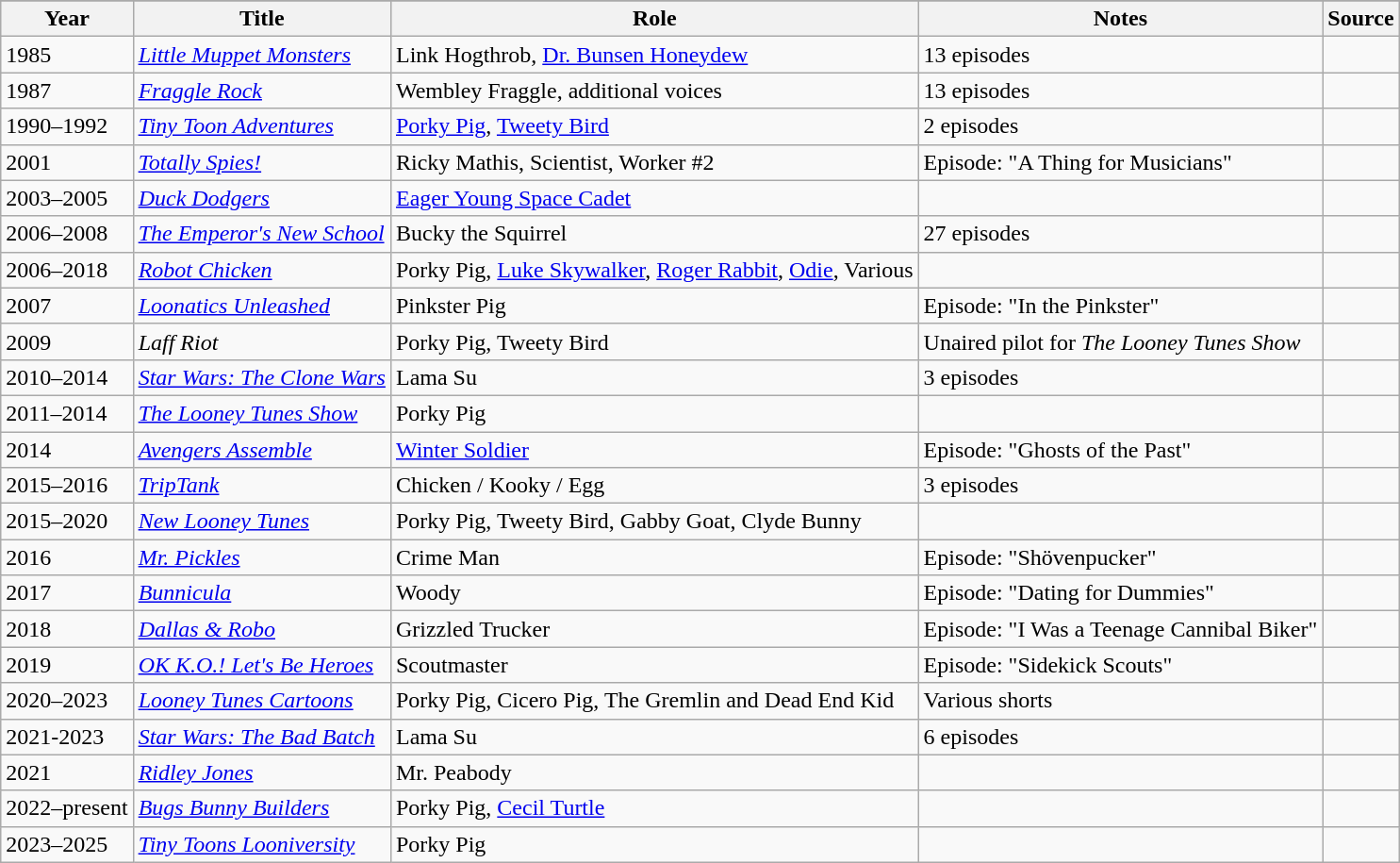<table class="wikitable sortable">
<tr>
</tr>
<tr>
<th>Year</th>
<th>Title</th>
<th>Role</th>
<th>Notes</th>
<th>Source</th>
</tr>
<tr>
<td>1985</td>
<td><em><a href='#'>Little Muppet Monsters</a></em></td>
<td>Link Hogthrob, <a href='#'>Dr. Bunsen Honeydew</a></td>
<td>13 episodes</td>
<td></td>
</tr>
<tr>
<td>1987</td>
<td><em><a href='#'>Fraggle Rock</a></em></td>
<td>Wembley Fraggle, additional voices</td>
<td>13 episodes</td>
<td></td>
</tr>
<tr>
<td>1990–1992</td>
<td><em><a href='#'>Tiny Toon Adventures</a></em></td>
<td><a href='#'>Porky Pig</a>, <a href='#'>Tweety Bird</a></td>
<td>2 episodes</td>
<td></td>
</tr>
<tr>
<td>2001</td>
<td><em><a href='#'>Totally Spies!</a></em></td>
<td>Ricky Mathis, Scientist, Worker #2</td>
<td>Episode: "A Thing for Musicians"</td>
<td></td>
</tr>
<tr>
<td>2003–2005</td>
<td><em><a href='#'>Duck Dodgers</a></em></td>
<td><a href='#'>Eager Young Space Cadet</a></td>
<td></td>
<td></td>
</tr>
<tr>
<td>2006–2008</td>
<td><em><a href='#'>The Emperor's New School</a></em></td>
<td>Bucky the Squirrel</td>
<td>27 episodes</td>
<td></td>
</tr>
<tr>
<td>2006–2018</td>
<td><em><a href='#'>Robot Chicken</a></em></td>
<td>Porky Pig, <a href='#'>Luke Skywalker</a>, <a href='#'>Roger Rabbit</a>, <a href='#'>Odie</a>, Various</td>
<td></td>
<td></td>
</tr>
<tr>
<td>2007</td>
<td><em><a href='#'>Loonatics Unleashed</a></em></td>
<td>Pinkster Pig</td>
<td>Episode: "In the Pinkster"</td>
<td></td>
</tr>
<tr>
<td>2009</td>
<td><em>Laff Riot</em></td>
<td>Porky Pig, Tweety Bird</td>
<td>Unaired pilot for <em>The Looney Tunes Show</em></td>
<td></td>
</tr>
<tr>
<td>2010–2014</td>
<td><em><a href='#'>Star Wars: The Clone Wars</a></em></td>
<td>Lama Su</td>
<td>3 episodes</td>
<td></td>
</tr>
<tr>
<td>2011–2014</td>
<td><em><a href='#'>The Looney Tunes Show</a></em></td>
<td>Porky Pig</td>
<td></td>
<td></td>
</tr>
<tr>
<td>2014</td>
<td><em><a href='#'>Avengers Assemble</a></em></td>
<td><a href='#'>Winter Soldier</a></td>
<td>Episode: "Ghosts of the Past"</td>
<td></td>
</tr>
<tr>
<td>2015–2016</td>
<td><em><a href='#'>TripTank</a></em></td>
<td>Chicken / Kooky / Egg</td>
<td>3 episodes</td>
<td></td>
</tr>
<tr>
<td>2015–2020</td>
<td><em><a href='#'>New Looney Tunes</a></em></td>
<td>Porky Pig, Tweety Bird, Gabby Goat, Clyde Bunny</td>
<td></td>
<td></td>
</tr>
<tr>
<td>2016</td>
<td><em><a href='#'>Mr. Pickles</a></em></td>
<td>Crime Man</td>
<td>Episode: "Shövenpucker"</td>
<td></td>
</tr>
<tr>
<td>2017</td>
<td><em><a href='#'>Bunnicula</a></em></td>
<td>Woody</td>
<td>Episode: "Dating for Dummies"</td>
<td></td>
</tr>
<tr>
<td>2018</td>
<td><em><a href='#'>Dallas & Robo</a></em></td>
<td>Grizzled Trucker</td>
<td>Episode: "I Was a Teenage Cannibal Biker"</td>
<td></td>
</tr>
<tr>
<td>2019</td>
<td><em><a href='#'>OK K.O.! Let's Be Heroes</a></em></td>
<td>Scoutmaster</td>
<td>Episode: "Sidekick Scouts"</td>
<td></td>
</tr>
<tr>
<td>2020–2023</td>
<td><em><a href='#'>Looney Tunes Cartoons</a></em></td>
<td>Porky Pig, Cicero Pig, The Gremlin and Dead End Kid</td>
<td>Various shorts</td>
<td></td>
</tr>
<tr>
<td>2021-2023</td>
<td><em><a href='#'>Star Wars: The Bad Batch</a></em></td>
<td>Lama Su</td>
<td>6 episodes</td>
<td></td>
</tr>
<tr>
<td>2021</td>
<td><em><a href='#'>Ridley Jones</a></em></td>
<td>Mr. Peabody</td>
<td></td>
<td></td>
</tr>
<tr>
<td>2022–present</td>
<td><em><a href='#'>Bugs Bunny Builders</a></em></td>
<td>Porky Pig, <a href='#'>Cecil Turtle</a></td>
<td></td>
<td></td>
</tr>
<tr>
<td>2023–2025</td>
<td><em><a href='#'>Tiny Toons Looniversity</a></em></td>
<td>Porky Pig</td>
<td></td>
<td></td>
</tr>
</table>
